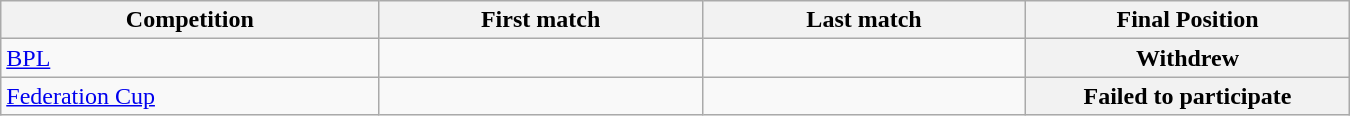<table class="wikitable" style="text-align:center; width:900px; font-size="80%";">
<tr>
<th style="text-align:center; width:200px;">Competition</th>
<th style="text-align:center; width:170px;">First match</th>
<th style="text-align:center; width:170px;">Last match</th>
<th style="text-align:center; width:170px;">Final Position</th>
</tr>
<tr>
<td style="text-align:left;"><a href='#'>BPL</a></td>
<td></td>
<td></td>
<th>Withdrew</th>
</tr>
<tr>
<td style="text-align:left;"><a href='#'>Federation Cup</a></td>
<td></td>
<td></td>
<th>Failed to participate</th>
</tr>
</table>
